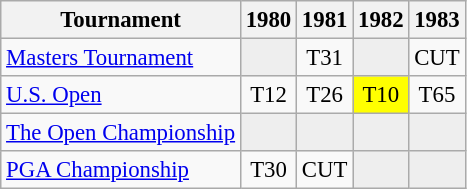<table class="wikitable" style="font-size:95%;text-align:center;">
<tr>
<th>Tournament</th>
<th>1980</th>
<th>1981</th>
<th>1982</th>
<th>1983</th>
</tr>
<tr>
<td align=left><a href='#'>Masters Tournament</a></td>
<td style="background:#eeeeee;"></td>
<td>T31</td>
<td style="background:#eeeeee;"></td>
<td>CUT</td>
</tr>
<tr>
<td align=left><a href='#'>U.S. Open</a></td>
<td>T12</td>
<td>T26</td>
<td style="background:yellow;">T10</td>
<td>T65</td>
</tr>
<tr>
<td align=left><a href='#'>The Open Championship</a></td>
<td style="background:#eeeeee;"></td>
<td style="background:#eeeeee;"></td>
<td style="background:#eeeeee;"></td>
<td style="background:#eeeeee;"></td>
</tr>
<tr>
<td align=left><a href='#'>PGA Championship</a></td>
<td>T30</td>
<td>CUT</td>
<td style="background:#eeeeee;"></td>
<td style="background:#eeeeee;"></td>
</tr>
</table>
